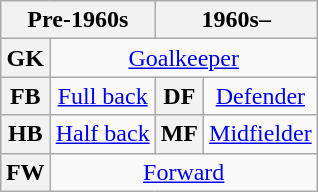<table class="wikitable plainrowheaders" style="text-align:center;margin-left:1em;float:right">
<tr>
<th colspan=2 scope=col>Pre-1960s</th>
<th colspan=2 scope=col>1960s–</th>
</tr>
<tr>
<th>GK</th>
<td colspan=3><a href='#'>Goalkeeper</a></td>
</tr>
<tr>
<th>FB</th>
<td><a href='#'>Full back</a></td>
<th>DF</th>
<td><a href='#'>Defender</a></td>
</tr>
<tr>
<th>HB</th>
<td><a href='#'>Half back</a></td>
<th>MF</th>
<td><a href='#'>Midfielder</a></td>
</tr>
<tr>
<th>FW</th>
<td colspan=3><a href='#'>Forward</a></td>
</tr>
</table>
